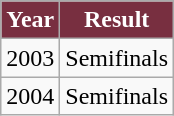<table class="wikitable">
<tr>
<th style="background:#782F40; color:white;">Year</th>
<th style="background:#782F40; color:white;">Result</th>
</tr>
<tr>
<td>2003</td>
<td>Semifinals</td>
</tr>
<tr>
<td>2004</td>
<td>Semifinals</td>
</tr>
</table>
